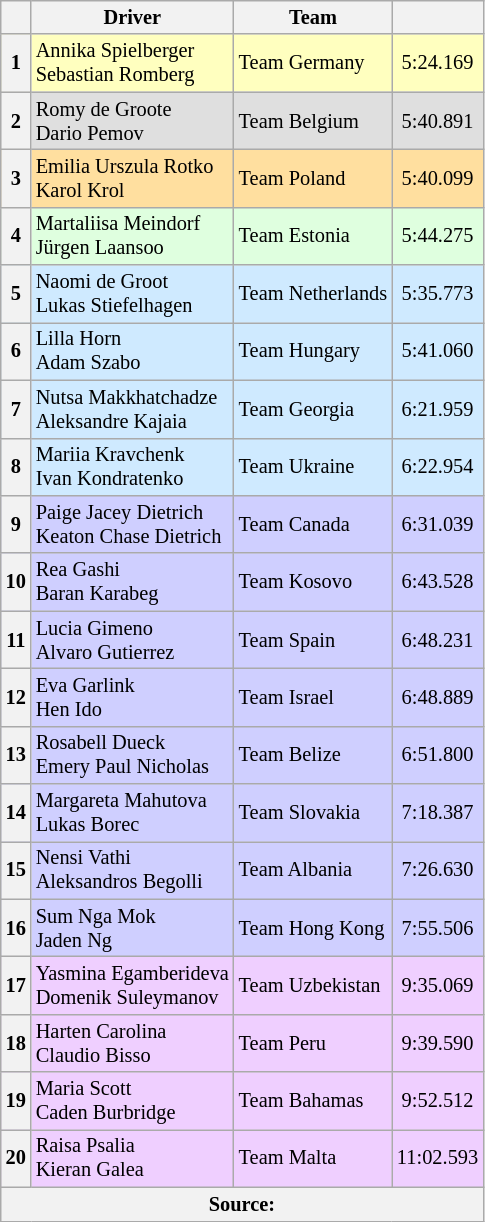<table class="wikitable" style="font-size:85%;">
<tr>
<th scope="col"></th>
<th scope="col">Driver</th>
<th scope="col">Team</th>
<th scope="col"></th>
</tr>
<tr style="background:#FFFFBF;">
<th>1</th>
<td>Annika Spielberger<br>Sebastian Romberg</td>
<td> Team Germany</td>
<td align="middle">5:24.169</td>
</tr>
<tr style="background:#DFDFDF;">
<th>2</th>
<td>Romy de Groote<br>Dario Pemov</td>
<td> Team Belgium</td>
<td align="middle">5:40.891</td>
</tr>
<tr style="background:#FFDF9F;">
<th>3</th>
<td>Emilia Urszula Rotko<br>Karol Krol</td>
<td> Team Poland</td>
<td align="middle">5:40.099</td>
</tr>
<tr style="background:#DFFFDF;">
<th>4</th>
<td>Martaliisa Meindorf<br>Jürgen Laansoo</td>
<td> Team Estonia</td>
<td align="middle">5:44.275</td>
</tr>
<tr style="background:#CFEAFF;">
<th>5</th>
<td>Naomi de Groot<br>Lukas Stiefelhagen</td>
<td> Team Netherlands</td>
<td align="middle">5:35.773</td>
</tr>
<tr style="background:#CFEAFF;">
<th>6</th>
<td>Lilla Horn<br>Adam Szabo</td>
<td> Team Hungary</td>
<td align="middle">5:41.060</td>
</tr>
<tr style="background:#CFEAFF;">
<th>7</th>
<td>Nutsa Makkhatchadze<br>Aleksandre Kajaia</td>
<td> Team Georgia</td>
<td align="middle">6:21.959</td>
</tr>
<tr style="background:#CFEAFF;">
<th>8</th>
<td>Mariia Kravchenk<br>Ivan Kondratenko</td>
<td> Team Ukraine</td>
<td align="middle">6:22.954</td>
</tr>
<tr style="background:#CFCFFF;">
<th>9</th>
<td>Paige Jacey Dietrich<br>Keaton Chase Dietrich</td>
<td> Team Canada</td>
<td align="middle">6:31.039</td>
</tr>
<tr style="background:#CFCFFF;">
<th>10</th>
<td>Rea Gashi<br>Baran Karabeg</td>
<td> Team Kosovo</td>
<td align="middle">6:43.528</td>
</tr>
<tr style="background:#CFCFFF;">
<th>11</th>
<td>Lucia Gimeno<br>Alvaro Gutierrez</td>
<td> Team Spain</td>
<td align="middle">6:48.231</td>
</tr>
<tr style="background:#CFCFFF;">
<th>12</th>
<td>Eva Garlink<br>Hen Ido</td>
<td> Team Israel</td>
<td align="middle">6:48.889</td>
</tr>
<tr style="background:#CFCFFF;">
<th>13</th>
<td>Rosabell Dueck<br>Emery Paul Nicholas</td>
<td> Team Belize</td>
<td align="middle">6:51.800</td>
</tr>
<tr style="background:#CFCFFF;">
<th>14</th>
<td>Margareta Mahutova<br>Lukas Borec</td>
<td> Team Slovakia</td>
<td align="middle">7:18.387</td>
</tr>
<tr style="background:#CFCFFF;">
<th>15</th>
<td>Nensi Vathi<br>Aleksandros Begolli</td>
<td> Team Albania</td>
<td align="middle">7:26.630</td>
</tr>
<tr style="background:#CFCFFF;">
<th>16</th>
<td>Sum Nga Mok<br>Jaden Ng</td>
<td> Team Hong Kong</td>
<td align="middle">7:55.506</td>
</tr>
<tr style="background:#EFCFFF;">
<th>17</th>
<td>Yasmina Egamberideva<br>Domenik Suleymanov</td>
<td> Team Uzbekistan</td>
<td align="middle">9:35.069</td>
</tr>
<tr style="background:#EFCFFF;">
<th>18</th>
<td>Harten Carolina<br>Claudio Bisso</td>
<td> Team Peru</td>
<td align="middle">9:39.590</td>
</tr>
<tr style="background:#EFCFFF;">
<th>19</th>
<td>Maria Scott<br>Caden Burbridge</td>
<td> Team Bahamas</td>
<td align="middle">9:52.512</td>
</tr>
<tr style="background:#EFCFFF;">
<th>20</th>
<td>Raisa Psalia<br>Kieran Galea</td>
<td> Team Malta</td>
<td align="middle">11:02.593</td>
</tr>
<tr class="sortbottom">
<th colspan=5>Source:</th>
</tr>
</table>
